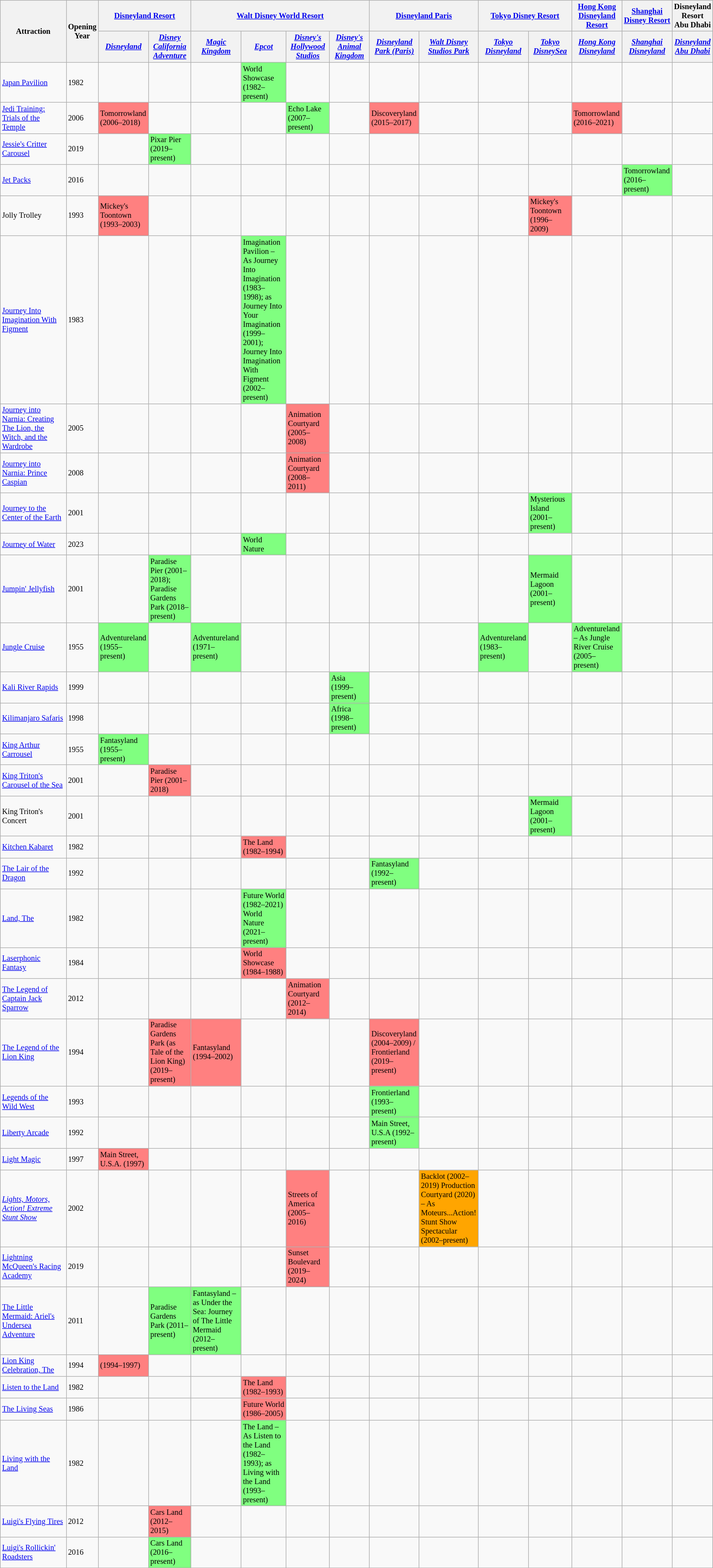<table class="wikitable sortable" style="font-size:85%">
<tr>
<th style="width:14.32%" rowspan=2>Attraction</th>
<th rowspan="2">Opening Year</th>
<th colspan=2><a href='#'>Disneyland Resort</a></th>
<th colspan=4><a href='#'>Walt Disney World Resort</a></th>
<th colspan=2><a href='#'>Disneyland Paris</a></th>
<th colspan=2><a href='#'>Tokyo Disney Resort</a></th>
<th colspan=1><a href='#'>Hong Kong Disneyland Resort</a></th>
<th colspan=1><a href='#'>Shanghai Disney Resort</a></th>
<th colspan=1>Disneyland Resort Abu Dhabi</th>
</tr>
<tr>
<th style="width:7.14%"><em><a href='#'>Disneyland</a></em></th>
<th style="width:7.14%"><em><a href='#'>Disney California Adventure</a></em></th>
<th style="width:7.14%"><em><a href='#'>Magic Kingdom</a></em></th>
<th style="width:7.14%"><em><a href='#'>Epcot</a></em></th>
<th style="width:7.14%"><em><a href='#'>Disney's Hollywood Studios</a></em></th>
<th style="width:7.14%"><em><a href='#'>Disney's Animal Kingdom</a></em></th>
<th style="width:7.14%"><em><a href='#'>Disneyland Park (Paris)</a></em></th>
<th style="width:7.14%"><em><a href='#'>Walt Disney Studios Park</a></em></th>
<th style="width:7.14%"><em><a href='#'>Tokyo Disneyland</a></em></th>
<th style="width:7.14%"><em><a href='#'>Tokyo DisneySea</a></em></th>
<th style="width:7.14%"><em><a href='#'>Hong Kong Disneyland</a></em></th>
<th style="width:7.14%"><em><a href='#'>Shanghai Disneyland</a></em></th>
<th style="width:7.14%"><em><a href='#'>Disneyland Abu Dhabi</a></em></th>
</tr>
<tr>
<td><a href='#'>Japan Pavilion</a></td>
<td>1982</td>
<td></td>
<td></td>
<td></td>
<td bgcolor=#80ff80>World Showcase (1982–present)</td>
<td></td>
<td></td>
<td></td>
<td></td>
<td></td>
<td></td>
<td></td>
<td></td>
<td></td>
</tr>
<tr>
<td><a href='#'>Jedi Training: Trials of the Temple</a></td>
<td>2006</td>
<td bgcolor=#ff8080>Tomorrowland (2006–2018)</td>
<td></td>
<td></td>
<td></td>
<td bgcolor=#80ff80>Echo Lake (2007–present)</td>
<td></td>
<td bgcolor=#ff8080>Discoveryland (2015–2017)</td>
<td></td>
<td></td>
<td></td>
<td bgcolor=#ff8080>Tomorrowland (2016–2021)</td>
<td></td>
<td></td>
</tr>
<tr>
<td><a href='#'>Jessie's Critter Carousel</a></td>
<td>2019</td>
<td></td>
<td bgcolor=#80ff80>Pixar Pier (2019–present)</td>
<td></td>
<td></td>
<td></td>
<td></td>
<td></td>
<td></td>
<td></td>
<td></td>
<td></td>
<td></td>
<td></td>
</tr>
<tr>
<td><a href='#'>Jet Packs</a></td>
<td>2016</td>
<td></td>
<td></td>
<td></td>
<td></td>
<td></td>
<td></td>
<td></td>
<td></td>
<td></td>
<td></td>
<td></td>
<td bgcolor=#80ff80>Tomorrowland (2016–present)</td>
<td></td>
</tr>
<tr>
<td>Jolly Trolley</td>
<td>1993</td>
<td bgcolor=#ff8080>Mickey's Toontown (1993–2003)</td>
<td></td>
<td></td>
<td></td>
<td></td>
<td></td>
<td></td>
<td></td>
<td></td>
<td bgcolor=#ff8080>Mickey's Toontown (1996–2009)</td>
<td></td>
<td></td>
<td></td>
</tr>
<tr>
<td><a href='#'>Journey Into Imagination With Figment</a></td>
<td>1983</td>
<td></td>
<td></td>
<td></td>
<td bgcolor=#80ff80>Imagination Pavilion – As Journey Into Imagination (1983–1998); as Journey Into Your Imagination (1999–2001); Journey Into Imagination With Figment (2002–present)</td>
<td></td>
<td></td>
<td></td>
<td></td>
<td></td>
<td></td>
<td></td>
<td></td>
<td></td>
</tr>
<tr>
<td><a href='#'>Journey into Narnia: Creating The Lion, the Witch, and the Wardrobe</a></td>
<td>2005</td>
<td></td>
<td></td>
<td></td>
<td></td>
<td bgcolor=#ff8080>Animation Courtyard (2005–2008)</td>
<td></td>
<td></td>
<td></td>
<td></td>
<td></td>
<td></td>
<td></td>
<td></td>
</tr>
<tr>
<td><a href='#'>Journey into Narnia: Prince Caspian</a></td>
<td>2008</td>
<td></td>
<td></td>
<td></td>
<td></td>
<td bgcolor=#ff8080>Animation Courtyard (2008–2011)</td>
<td></td>
<td></td>
<td></td>
<td></td>
<td></td>
<td></td>
<td></td>
<td></td>
</tr>
<tr>
<td><a href='#'>Journey to the Center of the Earth</a></td>
<td>2001</td>
<td></td>
<td></td>
<td></td>
<td></td>
<td></td>
<td></td>
<td></td>
<td></td>
<td></td>
<td bgcolor=#80ff80>Mysterious Island (2001–present)</td>
<td></td>
<td></td>
<td></td>
</tr>
<tr>
<td><a href='#'>Journey of Water</a></td>
<td>2023</td>
<td></td>
<td></td>
<td></td>
<td bgcolor=#80ff80>World Nature</td>
<td></td>
<td></td>
<td></td>
<td></td>
<td></td>
<td></td>
<td></td>
<td></td>
<td></td>
</tr>
<tr>
<td><a href='#'>Jumpin' Jellyfish</a></td>
<td>2001</td>
<td></td>
<td bgcolor=#80ff80>Paradise Pier (2001–2018); Paradise Gardens Park (2018–present)</td>
<td></td>
<td></td>
<td></td>
<td></td>
<td></td>
<td></td>
<td></td>
<td bgcolor=#80ff80>Mermaid Lagoon (2001–present)</td>
<td></td>
<td></td>
<td></td>
</tr>
<tr>
<td><a href='#'>Jungle Cruise</a></td>
<td>1955</td>
<td bgcolor=#80ff80>Adventureland (1955–present)</td>
<td></td>
<td bgcolor=#80ff80>Adventureland (1971–present)</td>
<td></td>
<td></td>
<td></td>
<td></td>
<td></td>
<td bgcolor=#80ff80>Adventureland (1983–present)</td>
<td></td>
<td bgcolor=#80ff80>Adventureland – As Jungle River Cruise (2005–present)</td>
<td></td>
<td></td>
</tr>
<tr>
<td><a href='#'>Kali River Rapids</a></td>
<td>1999</td>
<td></td>
<td></td>
<td></td>
<td></td>
<td></td>
<td bgcolor=#80ff80>Asia (1999–present)</td>
<td></td>
<td></td>
<td></td>
<td></td>
<td></td>
<td></td>
<td></td>
</tr>
<tr>
<td><a href='#'>Kilimanjaro Safaris</a></td>
<td>1998</td>
<td></td>
<td></td>
<td></td>
<td></td>
<td></td>
<td bgcolor=#80ff80>Africa (1998–present)</td>
<td></td>
<td></td>
<td></td>
<td></td>
<td></td>
<td></td>
<td></td>
</tr>
<tr>
<td><a href='#'>King Arthur Carrousel</a></td>
<td>1955</td>
<td bgcolor=#80ff80>Fantasyland (1955–present)</td>
<td></td>
<td></td>
<td></td>
<td></td>
<td></td>
<td></td>
<td></td>
<td></td>
<td></td>
<td></td>
<td></td>
<td></td>
</tr>
<tr>
<td><a href='#'>King Triton's Carousel of the Sea</a></td>
<td>2001</td>
<td></td>
<td bgcolor=#ff8080>Paradise Pier (2001–2018)</td>
<td></td>
<td></td>
<td></td>
<td></td>
<td></td>
<td></td>
<td></td>
<td></td>
<td></td>
<td></td>
<td></td>
</tr>
<tr>
<td>King Triton's Concert</td>
<td>2001</td>
<td></td>
<td></td>
<td></td>
<td></td>
<td></td>
<td></td>
<td></td>
<td></td>
<td></td>
<td bgcolor=#80ff80>Mermaid Lagoon (2001–present)</td>
<td></td>
<td></td>
<td></td>
</tr>
<tr>
<td><a href='#'>Kitchen Kabaret</a></td>
<td>1982</td>
<td></td>
<td></td>
<td></td>
<td bgcolor=#ff8080>The Land (1982–1994)</td>
<td></td>
<td></td>
<td></td>
<td></td>
<td></td>
<td></td>
<td></td>
<td></td>
<td></td>
</tr>
<tr>
<td><a href='#'>The Lair of the Dragon</a></td>
<td>1992</td>
<td></td>
<td></td>
<td></td>
<td></td>
<td></td>
<td></td>
<td bgcolor=#80ff80>Fantasyland (1992–present)</td>
<td></td>
<td></td>
<td></td>
<td></td>
<td></td>
<td></td>
</tr>
<tr>
<td><a href='#'>Land, The</a></td>
<td>1982</td>
<td></td>
<td></td>
<td></td>
<td bgcolor=#80ff80>Future World (1982–2021) World Nature (2021–present)</td>
<td></td>
<td></td>
<td></td>
<td></td>
<td></td>
<td></td>
<td></td>
<td></td>
<td></td>
</tr>
<tr>
<td><a href='#'>Laserphonic Fantasy</a></td>
<td>1984</td>
<td></td>
<td></td>
<td></td>
<td bgcolor=#ff8080>World Showcase (1984–1988)</td>
<td></td>
<td></td>
<td></td>
<td></td>
<td></td>
<td></td>
<td></td>
<td></td>
<td></td>
</tr>
<tr>
<td><a href='#'>The Legend of Captain Jack Sparrow</a></td>
<td>2012</td>
<td></td>
<td></td>
<td></td>
<td></td>
<td bgcolor=#ff8080>Animation Courtyard (2012–2014)</td>
<td></td>
<td></td>
<td></td>
<td></td>
<td></td>
<td></td>
<td></td>
<td></td>
</tr>
<tr>
<td><a href='#'>The Legend of the Lion King</a></td>
<td>1994</td>
<td></td>
<td bgcolor=#ff8080>Paradise Gardens Park (as Tale of the Lion King) (2019–present)</td>
<td bgcolor=#ff8080>Fantasyland (1994–2002)</td>
<td></td>
<td></td>
<td></td>
<td bgcolor=#ff8080>Discoveryland (2004–2009) / Frontierland (2019–present)</td>
<td></td>
<td></td>
<td></td>
<td></td>
<td></td>
<td></td>
</tr>
<tr>
<td><a href='#'>Legends of the Wild West</a></td>
<td>1993</td>
<td></td>
<td></td>
<td></td>
<td></td>
<td></td>
<td></td>
<td bgcolor=#80ff80>Frontierland (1993–present)</td>
<td></td>
<td></td>
<td></td>
<td></td>
<td></td>
<td></td>
</tr>
<tr>
<td><a href='#'>Liberty Arcade</a></td>
<td>1992</td>
<td></td>
<td></td>
<td></td>
<td></td>
<td></td>
<td></td>
<td bgcolor=#80ff80>Main Street, U.S.A (1992–present)</td>
<td></td>
<td></td>
<td></td>
<td></td>
<td></td>
<td></td>
</tr>
<tr>
<td><a href='#'>Light Magic</a></td>
<td>1997</td>
<td bgcolor=#ff8080>Main Street, U.S.A. (1997)</td>
<td></td>
<td></td>
<td></td>
<td></td>
<td></td>
<td></td>
<td></td>
<td></td>
<td></td>
<td></td>
<td></td>
<td></td>
</tr>
<tr>
<td><em><a href='#'>Lights, Motors, Action! Extreme Stunt Show</a></em></td>
<td>2002</td>
<td></td>
<td></td>
<td></td>
<td></td>
<td bgcolor=#ff8080>Streets of America (2005–2016)</td>
<td></td>
<td></td>
<td bgcolor=#ffa500>Backlot (2002–2019) Production Courtyard (2020) – As Moteurs...Action! Stunt Show Spectacular (2002–present)</td>
<td></td>
<td></td>
<td></td>
<td></td>
<td></td>
</tr>
<tr>
<td><a href='#'>Lightning McQueen's Racing Academy</a></td>
<td>2019</td>
<td></td>
<td></td>
<td></td>
<td></td>
<td bgcolor=ff8080>Sunset Boulevard (2019–2024)</td>
<td></td>
<td></td>
<td></td>
<td></td>
<td></td>
<td></td>
<td></td>
<td></td>
</tr>
<tr>
<td><a href='#'>The Little Mermaid: Ariel's Undersea Adventure</a></td>
<td>2011</td>
<td></td>
<td bgcolor=#80ff80>Paradise Gardens Park (2011–present)</td>
<td bgcolor=#80ff80>Fantasyland – as Under the Sea: Journey of The Little Mermaid (2012–present)</td>
<td></td>
<td></td>
<td></td>
<td></td>
<td></td>
<td></td>
<td></td>
<td></td>
<td></td>
<td></td>
</tr>
<tr>
<td><a href='#'>Lion King Celebration, The</a></td>
<td>1994</td>
<td bgcolor=#ff8080>(1994–1997)</td>
<td></td>
<td></td>
<td></td>
<td></td>
<td></td>
<td></td>
<td></td>
<td></td>
<td></td>
<td></td>
<td></td>
<td></td>
</tr>
<tr>
<td><a href='#'>Listen to the Land</a></td>
<td>1982</td>
<td></td>
<td></td>
<td></td>
<td bgcolor=#ff8080>The Land (1982–1993)</td>
<td></td>
<td></td>
<td></td>
<td></td>
<td></td>
<td></td>
<td></td>
<td></td>
<td></td>
</tr>
<tr>
<td><a href='#'>The Living Seas</a></td>
<td>1986</td>
<td></td>
<td></td>
<td></td>
<td bgcolor=#ff8080>Future World (1986–2005)</td>
<td></td>
<td></td>
<td></td>
<td></td>
<td></td>
<td></td>
<td></td>
<td></td>
<td></td>
</tr>
<tr>
<td><a href='#'>Living with the Land</a></td>
<td>1982</td>
<td></td>
<td></td>
<td></td>
<td bgcolor=#80ff80>The Land – As Listen to the Land (1982–1993); as Living with the Land (1993–present)</td>
<td></td>
<td></td>
<td></td>
<td></td>
<td></td>
<td></td>
<td></td>
<td></td>
<td></td>
</tr>
<tr>
<td><a href='#'>Luigi's Flying Tires</a></td>
<td>2012</td>
<td></td>
<td bgcolor=#ff8080>Cars Land (2012–2015)</td>
<td></td>
<td></td>
<td></td>
<td></td>
<td></td>
<td></td>
<td></td>
<td></td>
<td></td>
<td></td>
<td></td>
</tr>
<tr>
<td><a href='#'>Luigi's Rollickin' Roadsters</a></td>
<td>2016</td>
<td></td>
<td bgcolor=#80ff80>Cars Land (2016–present)</td>
<td></td>
<td></td>
<td></td>
<td></td>
<td></td>
<td></td>
<td></td>
<td></td>
<td></td>
<td></td>
<td></td>
</tr>
</table>
